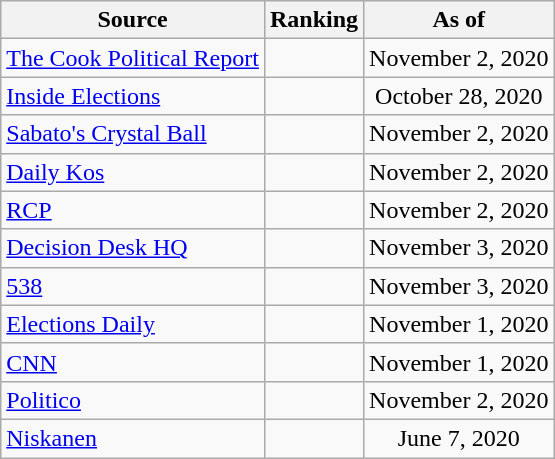<table class="wikitable" style="text-align:center">
<tr>
<th>Source</th>
<th>Ranking</th>
<th>As of</th>
</tr>
<tr>
<td align=left><a href='#'>The Cook Political Report</a></td>
<td></td>
<td>November 2, 2020</td>
</tr>
<tr>
<td align=left><a href='#'>Inside Elections</a></td>
<td></td>
<td>October 28, 2020</td>
</tr>
<tr>
<td align=left><a href='#'>Sabato's Crystal Ball</a></td>
<td></td>
<td>November 2, 2020</td>
</tr>
<tr>
<td align="left"><a href='#'>Daily Kos</a></td>
<td></td>
<td>November 2, 2020</td>
</tr>
<tr>
<td align="left"><a href='#'>RCP</a></td>
<td></td>
<td>November 2, 2020</td>
</tr>
<tr>
<td align="left"><a href='#'>Decision Desk HQ</a></td>
<td></td>
<td>November 3, 2020</td>
</tr>
<tr>
<td align="left"><a href='#'>538</a></td>
<td></td>
<td>November 3, 2020</td>
</tr>
<tr>
<td align="left"><a href='#'>Elections Daily</a></td>
<td></td>
<td>November 1, 2020</td>
</tr>
<tr>
<td align="left"><a href='#'>CNN</a></td>
<td></td>
<td>November 1, 2020</td>
</tr>
<tr>
<td align="left"><a href='#'>Politico</a></td>
<td></td>
<td>November 2, 2020</td>
</tr>
<tr>
<td align="left"><a href='#'>Niskanen</a></td>
<td></td>
<td>June 7, 2020</td>
</tr>
</table>
